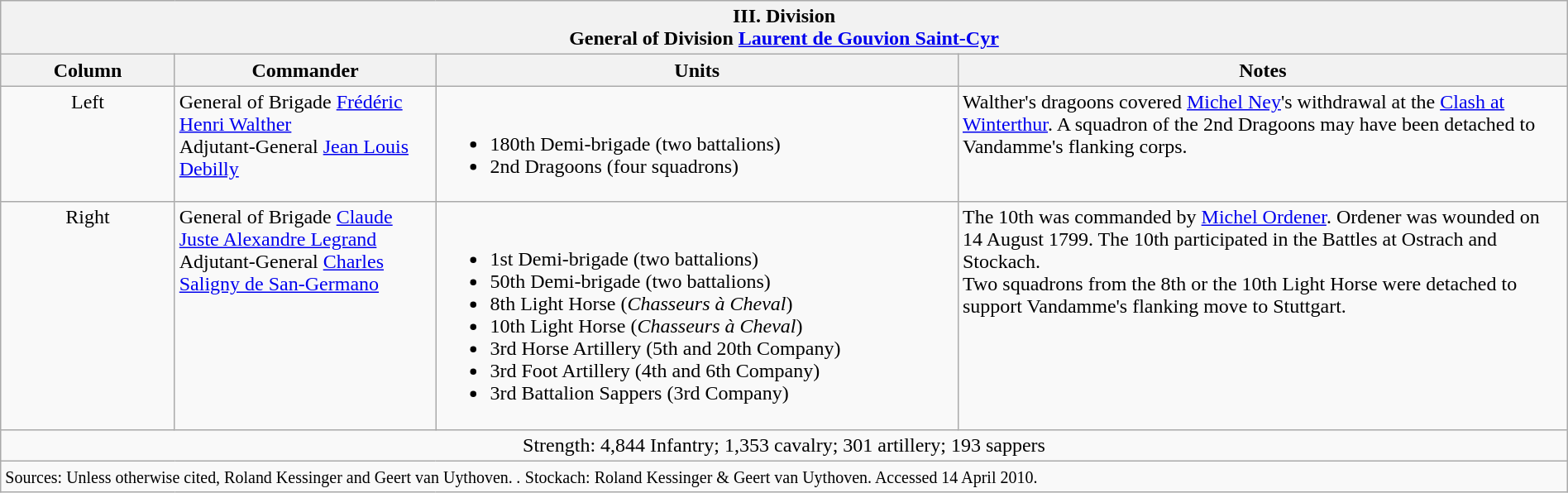<table class="wikitable" width=100%>
<tr valign="top">
<th colspan="11" bgcolor="white">III. Division<br>General of Division <a href='#'>Laurent de Gouvion Saint-Cyr</a></th>
</tr>
<tr valign="top"|- valign="top">
<th width=10%; align= center>Column</th>
<th width=15%; align= center>Commander</th>
<th width=30%; align= center>Units</th>
<th width=35%; align= center>Notes</th>
</tr>
<tr valign="top">
<td align= center>Left</td>
<td align= left>General of Brigade <a href='#'>Frédéric Henri Walther</a><br> Adjutant-General <a href='#'>Jean Louis Debilly</a></td>
<td align= left><br><ul><li>180th Demi-brigade (two battalions)</li><li>2nd Dragoons (four squadrons)</li></ul></td>
<td align= left>Walther's dragoons covered <a href='#'>Michel Ney</a>'s withdrawal at the <a href='#'>Clash at Winterthur</a>.  A squadron of the 2nd Dragoons may have been detached to Vandamme's flanking corps.</td>
</tr>
<tr valign="top">
<td align= center>Right</td>
<td align= left>General of Brigade <a href='#'>Claude Juste Alexandre Legrand</a><br>Adjutant-General <a href='#'>Charles Saligny de San-Germano</a></td>
<td align= left><br><ul><li>1st Demi-brigade (two battalions)</li><li>50th Demi-brigade (two battalions)</li><li>8th Light Horse (<em>Chasseurs à Cheval</em>)</li><li>10th Light Horse (<em>Chasseurs à Cheval</em>)</li><li>3rd Horse Artillery (5th and 20th Company)</li><li>3rd Foot Artillery (4th and 6th Company)</li><li>3rd Battalion Sappers (3rd Company)</li></ul></td>
<td align= left>The 10th was commanded by <a href='#'>Michel Ordener</a>. Ordener was wounded on 14 August 1799. The 10th participated in the Battles at Ostrach and Stockach.<br>Two squadrons from the 8th or the 10th Light Horse were detached to support Vandamme's flanking move to
Stuttgart.</td>
</tr>
<tr valign="top">
<td colspan="9" align="center">Strength: 4,844 Infantry; 1,353 cavalry; 301 artillery; 193 sappers</td>
</tr>
<tr valign="top">
<td colspan="9" align="left"><small>Sources: Unless otherwise cited, Roland Kessinger and Geert van Uythoven. <em>.</em> Stockach: Roland Kessinger & Geert van Uythoven. Accessed 14 April 2010. </small></td>
</tr>
</table>
